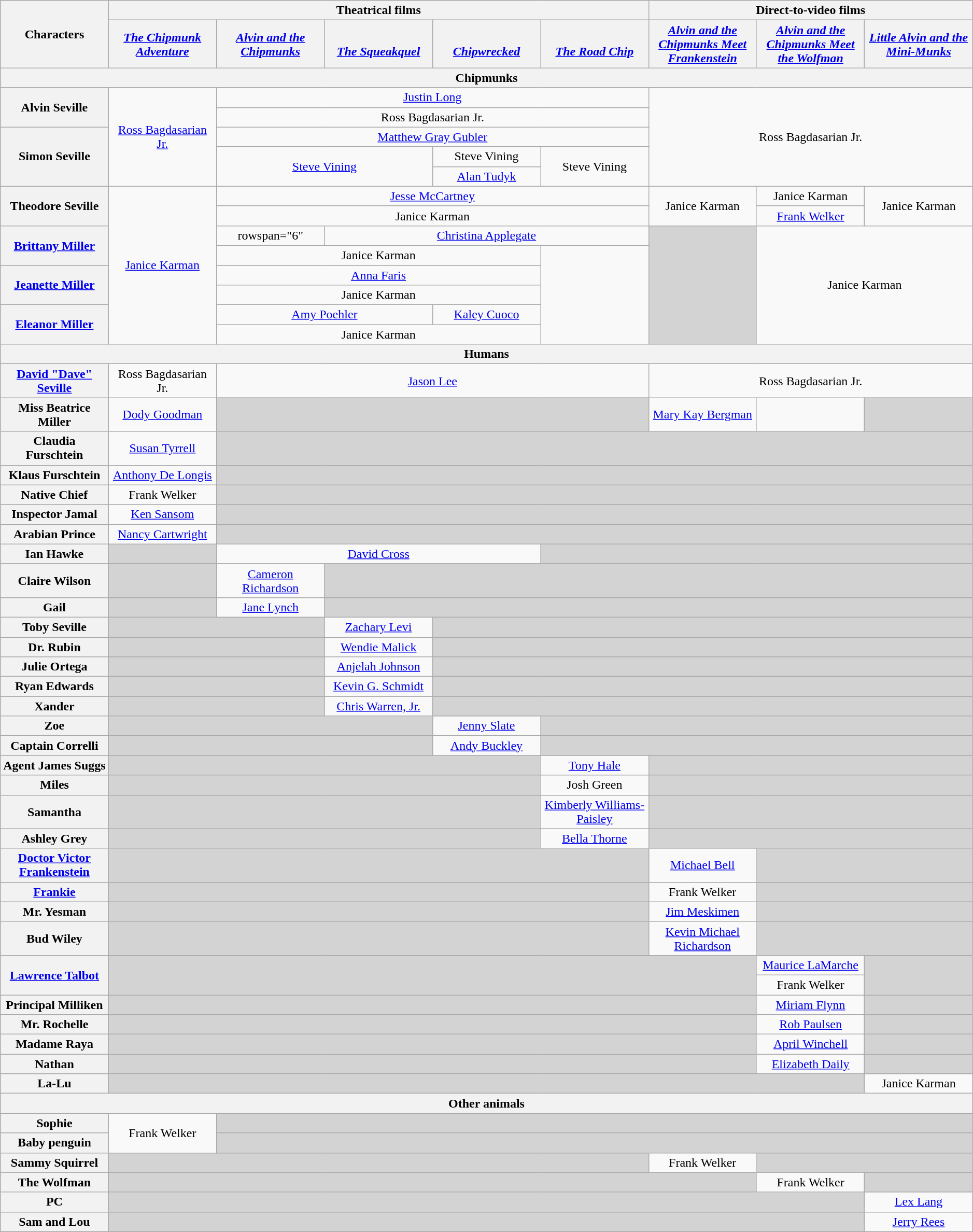<table class="wikitable" style="text-align:center; width:99%;">
<tr>
<th rowspan="2" width="10%">Characters</th>
<th colspan="5">Theatrical films</th>
<th colspan="3">Direct-to-video films</th>
</tr>
<tr>
<th align="center" width="10%"><em><a href='#'>The Chipmunk Adventure</a></em></th>
<th align="center" width="10%"><em><a href='#'>Alvin and the Chipmunks</a></em></th>
<th align="center" width="10%"><em><a href='#'> <br>The Squeakquel</a></em></th>
<th align="center" width="10%"><em><a href='#'> <br>Chipwrecked</a></em></th>
<th align="center" width="10%"><em><a href='#'> <br>The Road Chip</a></em></th>
<th align="center" width="10%"><em><a href='#'>Alvin and the Chipmunks Meet Frankenstein</a></em></th>
<th align="center" width="10%"><em><a href='#'>Alvin and the Chipmunks Meet the Wolfman</a></em></th>
<th align="center" width="10%"><em><a href='#'>Little Alvin and the Mini-Munks</a></em></th>
</tr>
<tr>
<th colspan="9">Chipmunks</th>
</tr>
<tr>
<th rowspan="2">Alvin Seville</th>
<td rowspan="5"><a href='#'>Ross Bagdasarian Jr.</a></td>
<td colspan="4"><a href='#'>Justin Long</a></td>
<td rowspan="5" colspan="3">Ross Bagdasarian Jr.</td>
</tr>
<tr>
<td colspan="4">Ross Bagdasarian Jr.</td>
</tr>
<tr>
<th rowspan="3">Simon Seville</th>
<td colspan="4"><a href='#'>Matthew Gray Gubler</a></td>
</tr>
<tr>
<td rowspan="2" colspan="2"><a href='#'>Steve Vining</a></td>
<td>Steve Vining</td>
<td rowspan="2">Steve Vining</td>
</tr>
<tr>
<td><a href='#'>Alan Tudyk</a></td>
</tr>
<tr>
<th rowspan="2">Theodore Seville</th>
<td rowspan="8"><a href='#'>Janice Karman</a></td>
<td colspan="4"><a href='#'>Jesse McCartney</a></td>
<td rowspan="2">Janice Karman</td>
<td>Janice Karman</td>
<td rowspan="2">Janice Karman</td>
</tr>
<tr>
<td colspan="4">Janice Karman</td>
<td><a href='#'>Frank Welker</a></td>
</tr>
<tr>
<th rowspan="2"><a href='#'>Brittany Miller</a></th>
<td>rowspan="6" </td>
<td colspan="3"><a href='#'>Christina Applegate</a></td>
<td rowspan="6" style="background-color:#D3D3D3;"></td>
<td rowspan="6" colspan="2">Janice Karman</td>
</tr>
<tr>
<td colspan="3">Janice Karman</td>
</tr>
<tr>
<th rowspan="2"><a href='#'>Jeanette Miller</a></th>
<td colspan="3"><a href='#'>Anna Faris</a></td>
</tr>
<tr>
<td colspan="3">Janice Karman</td>
</tr>
<tr>
<th rowspan="2"><a href='#'>Eleanor Miller</a></th>
<td colspan="2"><a href='#'>Amy Poehler</a></td>
<td><a href='#'>Kaley Cuoco</a></td>
</tr>
<tr>
<td colspan="3">Janice Karman</td>
</tr>
<tr>
<th colspan="9">Humans</th>
</tr>
<tr>
<th><a href='#'>David "Dave" Seville</a></th>
<td>Ross Bagdasarian Jr.</td>
<td colspan="4"><a href='#'>Jason Lee</a></td>
<td colspan="3">Ross Bagdasarian Jr.</td>
</tr>
<tr>
<th>Miss Beatrice Miller</th>
<td><a href='#'>Dody Goodman</a></td>
<td colspan="4" style="background-color:#D3D3D3;"></td>
<td><a href='#'>Mary Kay Bergman</a></td>
<td></td>
<td style="background-color:#D3D3D3;"></td>
</tr>
<tr>
<th>Claudia Furschtein</th>
<td><a href='#'>Susan Tyrrell</a></td>
<td colspan="7" style="background-color:#D3D3D3;"></td>
</tr>
<tr>
<th>Klaus Furschtein</th>
<td><a href='#'>Anthony De Longis</a></td>
<td colspan="7" style="background-color:#D3D3D3;"></td>
</tr>
<tr>
<th>Native Chief</th>
<td>Frank Welker</td>
<td colspan="7" style="background-color:#D3D3D3;"></td>
</tr>
<tr>
<th>Inspector Jamal</th>
<td><a href='#'>Ken Sansom</a></td>
<td colspan="7" style="background-color:#D3D3D3;"></td>
</tr>
<tr>
<th>Arabian Prince</th>
<td><a href='#'>Nancy Cartwright</a></td>
<td colspan="7" style="background-color:#D3D3D3;"></td>
</tr>
<tr>
<th>Ian Hawke</th>
<td style="background-color:#D3D3D3;"></td>
<td colspan="3"><a href='#'>David Cross</a></td>
<td colspan="4" style="background-color:#D3D3D3;"></td>
</tr>
<tr>
<th>Claire Wilson</th>
<td style="background-color:#D3D3D3;"></td>
<td><a href='#'>Cameron Richardson</a></td>
<td colspan="6" style="background-color:#D3D3D3;"></td>
</tr>
<tr>
<th>Gail</th>
<td style="background-color:#D3D3D3;"></td>
<td><a href='#'>Jane Lynch</a></td>
<td colspan="6" style="background-color:#D3D3D3;"></td>
</tr>
<tr>
<th>Toby Seville</th>
<td colspan="2" style="background-color:#D3D3D3;"></td>
<td><a href='#'>Zachary Levi</a></td>
<td colspan="5" style="background-color:#D3D3D3;"></td>
</tr>
<tr>
<th>Dr. Rubin</th>
<td colspan="2" style="background-color:#D3D3D3;"></td>
<td><a href='#'>Wendie Malick</a></td>
<td colspan="5" style="background-color:#D3D3D3;"></td>
</tr>
<tr>
<th>Julie Ortega</th>
<td colspan="2" style="background-color:#D3D3D3;"></td>
<td><a href='#'>Anjelah Johnson</a></td>
<td colspan="5" style="background-color:#D3D3D3;"></td>
</tr>
<tr>
<th>Ryan Edwards</th>
<td colspan="2" style="background-color:#D3D3D3;"></td>
<td><a href='#'>Kevin G. Schmidt</a></td>
<td colspan="5" style="background-color:#D3D3D3;"></td>
</tr>
<tr>
<th>Xander</th>
<td colspan="2" style="background-color:#D3D3D3;"></td>
<td><a href='#'>Chris Warren, Jr.</a></td>
<td colspan="5" style="background-color:#D3D3D3;"></td>
</tr>
<tr>
<th>Zoe</th>
<td colspan="3" style="background-color:#D3D3D3;"></td>
<td><a href='#'>Jenny Slate</a></td>
<td colspan="4" style="background-color:#D3D3D3;"></td>
</tr>
<tr>
<th>Captain Correlli</th>
<td colspan="3" style="background-color:#D3D3D3;"></td>
<td><a href='#'>Andy Buckley</a></td>
<td colspan="4" style="background-color:#D3D3D3;"></td>
</tr>
<tr>
<th>Agent James Suggs</th>
<td colspan="4" style="background-color:#D3D3D3;"></td>
<td><a href='#'>Tony Hale</a></td>
<td colspan="3" style="background-color:#D3D3D3;"></td>
</tr>
<tr>
<th>Miles</th>
<td colspan="4" style="background-color:#D3D3D3;"></td>
<td>Josh Green</td>
<td colspan="3" style="background-color:#D3D3D3;"></td>
</tr>
<tr>
<th>Samantha</th>
<td colspan="4" style="background-color:#D3D3D3;"></td>
<td><a href='#'>Kimberly Williams-Paisley</a></td>
<td colspan="3" style="background-color:#D3D3D3;"></td>
</tr>
<tr>
<th>Ashley Grey</th>
<td colspan="4" style="background-color:#D3D3D3;"></td>
<td><a href='#'>Bella Thorne</a></td>
<td colspan="3" style="background-color:#D3D3D3;"></td>
</tr>
<tr>
<th><a href='#'>Doctor Victor Frankenstein</a></th>
<td colspan="5" style="background-color:#D3D3D3;"></td>
<td><a href='#'>Michael Bell</a></td>
<td colspan="2" style="background-color:#D3D3D3;"></td>
</tr>
<tr>
<th><a href='#'>Frankie</a></th>
<td colspan="5" style="background-color:#D3D3D3;"></td>
<td>Frank Welker</td>
<td colspan="2" style="background-color:#D3D3D3;"></td>
</tr>
<tr>
<th>Mr. Yesman</th>
<td colspan="5" style="background-color:#D3D3D3;"></td>
<td><a href='#'>Jim Meskimen</a></td>
<td colspan="2" style="background-color:#D3D3D3;"></td>
</tr>
<tr>
<th>Bud Wiley</th>
<td colspan="5" style="background-color:#D3D3D3;"></td>
<td><a href='#'>Kevin Michael Richardson</a></td>
<td colspan="2" style="background-color:#D3D3D3;"></td>
</tr>
<tr>
<th rowspan="2"><a href='#'>Lawrence Talbot</a></th>
<td rowspan="2" colspan="6" style="background-color:#D3D3D3;"></td>
<td><a href='#'>Maurice LaMarche</a></td>
<td rowspan="2" style="background-color:#D3D3D3;"></td>
</tr>
<tr>
<td>Frank Welker</td>
</tr>
<tr>
<th>Principal Milliken</th>
<td colspan="6" style="background-color:#D3D3D3;"></td>
<td><a href='#'>Miriam Flynn</a></td>
<td style="background-color:#D3D3D3;"></td>
</tr>
<tr>
<th>Mr. Rochelle</th>
<td colspan="6" style="background-color:#D3D3D3;"></td>
<td><a href='#'>Rob Paulsen</a></td>
<td style="background-color:#D3D3D3;"></td>
</tr>
<tr>
<th>Madame Raya</th>
<td colspan="6" style="background-color:#D3D3D3;"></td>
<td><a href='#'>April Winchell</a></td>
<td style="background-color:#D3D3D3;"></td>
</tr>
<tr>
<th>Nathan</th>
<td colspan="6" style="background-color:#D3D3D3;"></td>
<td><a href='#'>Elizabeth Daily</a></td>
<td style="background-color:#D3D3D3;"></td>
</tr>
<tr>
<th>La-Lu</th>
<td colspan="7" style="background-color:#D3D3D3;"></td>
<td>Janice Karman</td>
</tr>
<tr>
<th colspan="9">Other animals</th>
</tr>
<tr>
<th>Sophie</th>
<td rowspan="2">Frank Welker</td>
<td colspan="7" style="background-color:#D3D3D3;"></td>
</tr>
<tr>
<th>Baby penguin</th>
<td colspan="7" style="background-color:#D3D3D3;"></td>
</tr>
<tr>
<th>Sammy Squirrel</th>
<td colspan="5" style="background-color:#D3D3D3;"></td>
<td>Frank Welker</td>
<td colspan="2" style="background-color:#D3D3D3;"></td>
</tr>
<tr>
<th>The Wolfman</th>
<td colspan="6" style="background-color:#D3D3D3;"></td>
<td>Frank Welker</td>
<td style="background-color:#D3D3D3;"></td>
</tr>
<tr>
<th>PC</th>
<td colspan="7" style="background-color:#D3D3D3;"></td>
<td><a href='#'>Lex Lang</a></td>
</tr>
<tr>
<th>Sam and Lou</th>
<td colspan="7" style="background-color:#D3D3D3;"></td>
<td><a href='#'>Jerry Rees</a></td>
</tr>
</table>
